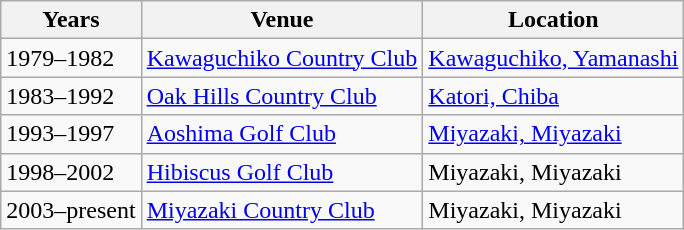<table class=wikitable>
<tr>
<th>Years</th>
<th>Venue</th>
<th>Location</th>
</tr>
<tr>
<td>1979–1982</td>
<td><a href='#'>Kawaguchiko Country Club</a></td>
<td><a href='#'>Kawaguchiko, Yamanashi</a></td>
</tr>
<tr>
<td>1983–1992</td>
<td><a href='#'>Oak Hills Country Club</a></td>
<td><a href='#'>Katori, Chiba</a></td>
</tr>
<tr>
<td>1993–1997</td>
<td><a href='#'>Aoshima Golf Club</a></td>
<td><a href='#'>Miyazaki, Miyazaki</a></td>
</tr>
<tr>
<td>1998–2002</td>
<td><a href='#'>Hibiscus Golf Club</a></td>
<td>Miyazaki, Miyazaki</td>
</tr>
<tr>
<td>2003–present</td>
<td><a href='#'>Miyazaki Country Club</a></td>
<td>Miyazaki, Miyazaki</td>
</tr>
</table>
